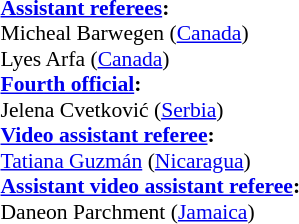<table width=50% style="font-size:90%">
<tr>
<td><br><strong><a href='#'>Assistant referees</a>:</strong>
<br>Micheal Barwegen (<a href='#'>Canada</a>)
<br>Lyes Arfa (<a href='#'>Canada</a>)
<br><strong><a href='#'>Fourth official</a>:</strong>
<br>Jelena Cvetković (<a href='#'>Serbia</a>)
<br><strong><a href='#'>Video assistant referee</a>:</strong>
<br><a href='#'>Tatiana Guzmán</a> (<a href='#'>Nicaragua</a>)
<br><strong><a href='#'>Assistant video assistant referee</a>:</strong>
<br>Daneon Parchment (<a href='#'>Jamaica</a>)</td>
</tr>
</table>
